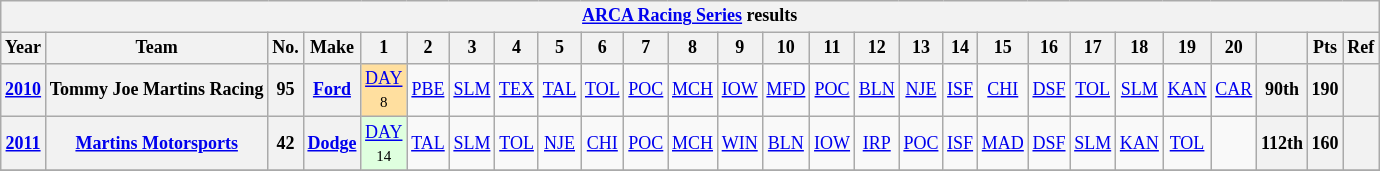<table class="wikitable" style="text-align:center; font-size:75%">
<tr>
<th colspan=27><a href='#'>ARCA Racing Series</a> results</th>
</tr>
<tr>
<th>Year</th>
<th>Team</th>
<th>No.</th>
<th>Make</th>
<th>1</th>
<th>2</th>
<th>3</th>
<th>4</th>
<th>5</th>
<th>6</th>
<th>7</th>
<th>8</th>
<th>9</th>
<th>10</th>
<th>11</th>
<th>12</th>
<th>13</th>
<th>14</th>
<th>15</th>
<th>16</th>
<th>17</th>
<th>18</th>
<th>19</th>
<th>20</th>
<th></th>
<th>Pts</th>
<th>Ref</th>
</tr>
<tr>
<th><a href='#'>2010</a></th>
<th>Tommy Joe Martins Racing</th>
<th>95</th>
<th><a href='#'>Ford</a></th>
<td style="background:#FFDF9F;"><a href='#'>DAY</a><br><small>8</small></td>
<td><a href='#'>PBE</a></td>
<td><a href='#'>SLM</a></td>
<td><a href='#'>TEX</a></td>
<td><a href='#'>TAL</a></td>
<td><a href='#'>TOL</a></td>
<td><a href='#'>POC</a></td>
<td><a href='#'>MCH</a></td>
<td><a href='#'>IOW</a></td>
<td><a href='#'>MFD</a></td>
<td><a href='#'>POC</a></td>
<td><a href='#'>BLN</a></td>
<td><a href='#'>NJE</a></td>
<td><a href='#'>ISF</a></td>
<td><a href='#'>CHI</a></td>
<td><a href='#'>DSF</a></td>
<td><a href='#'>TOL</a></td>
<td><a href='#'>SLM</a></td>
<td><a href='#'>KAN</a></td>
<td><a href='#'>CAR</a></td>
<th>90th</th>
<th>190</th>
<th></th>
</tr>
<tr>
<th><a href='#'>2011</a></th>
<th><a href='#'>Martins Motorsports</a></th>
<th>42</th>
<th><a href='#'>Dodge</a></th>
<td style="background:#DFFFDF;"><a href='#'>DAY</a><br><small>14</small></td>
<td><a href='#'>TAL</a></td>
<td><a href='#'>SLM</a></td>
<td><a href='#'>TOL</a></td>
<td><a href='#'>NJE</a></td>
<td><a href='#'>CHI</a></td>
<td><a href='#'>POC</a></td>
<td><a href='#'>MCH</a></td>
<td><a href='#'>WIN</a></td>
<td><a href='#'>BLN</a></td>
<td><a href='#'>IOW</a></td>
<td><a href='#'>IRP</a></td>
<td><a href='#'>POC</a></td>
<td><a href='#'>ISF</a></td>
<td><a href='#'>MAD</a></td>
<td><a href='#'>DSF</a></td>
<td><a href='#'>SLM</a></td>
<td><a href='#'>KAN</a></td>
<td><a href='#'>TOL</a></td>
<td></td>
<th>112th</th>
<th>160</th>
<th></th>
</tr>
<tr>
</tr>
</table>
